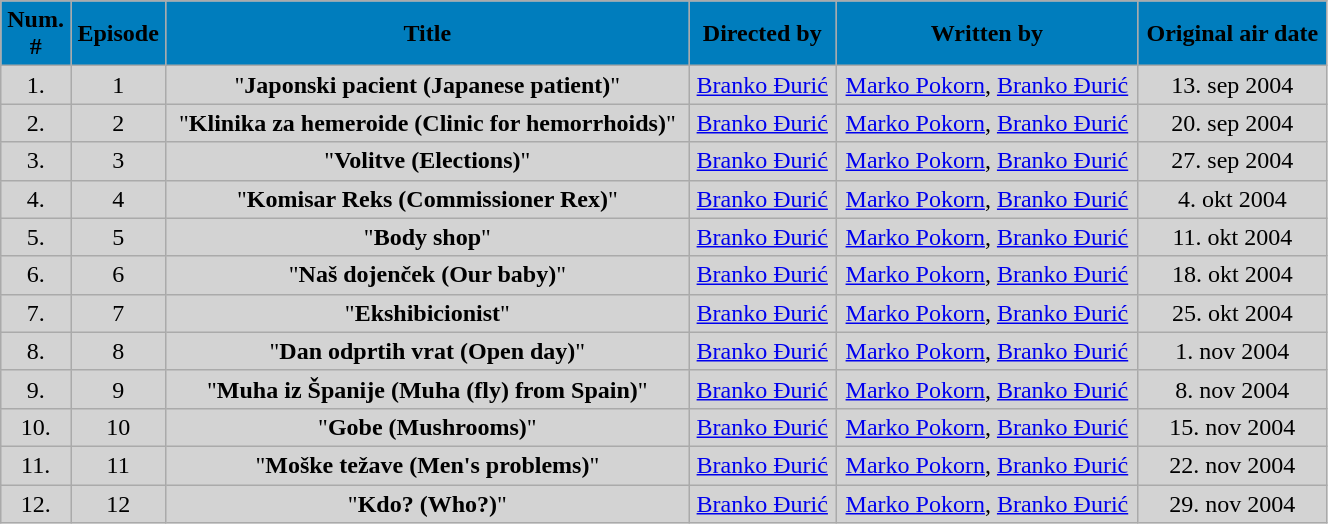<table class="wikitable" style="width:70%; background:#D3D3D3">
<tr>
<th style="background:#007dbd; color:#000; text-align:center;">Num.<br>#</th>
<th style="background:#007dbd; color:#000; text-align:center;">Episode</th>
<th style="background:#007dbd; color:#000; text-align:center;">Title</th>
<th style="background:#007dbd; color:#000; text-align:center;">Directed by</th>
<th style="background:#007dbd; color:#000; text-align:center;">Written by</th>
<th style="background:#007dbd; color:#000; text-align:center;">Original air date</th>
</tr>
<tr>
<td align=center>1.</td>
<td align=center>1</td>
<td align=center>"<strong>Japonski pacient (Japanese patient)</strong>"</td>
<td align=center><a href='#'>Branko Đurić</a></td>
<td align=center><a href='#'>Marko Pokorn</a>, <a href='#'>Branko Đurić</a></td>
<td align=center>13. sep 2004</td>
</tr>
<tr>
<td align=center>2.</td>
<td align=center>2</td>
<td align=center>"<strong>Klinika za hemeroide (Clinic for hemorrhoids)</strong>"</td>
<td align=center><a href='#'>Branko Đurić</a></td>
<td align=center><a href='#'>Marko Pokorn</a>, <a href='#'>Branko Đurić</a></td>
<td align=center>20. sep 2004</td>
</tr>
<tr>
<td align=center>3.</td>
<td align=center>3</td>
<td align=center>"<strong>Volitve (Elections)</strong>"</td>
<td align=center><a href='#'>Branko Đurić</a></td>
<td align=center><a href='#'>Marko Pokorn</a>, <a href='#'>Branko Đurić</a></td>
<td align=center>27. sep 2004</td>
</tr>
<tr>
<td align=center>4.</td>
<td align=center>4</td>
<td align=center>"<strong>Komisar Reks (Commissioner Rex)</strong>"</td>
<td align=center><a href='#'>Branko Đurić</a></td>
<td align=center><a href='#'>Marko Pokorn</a>, <a href='#'>Branko Đurić</a></td>
<td align=center>4. okt 2004</td>
</tr>
<tr>
<td align=center>5.</td>
<td align=center>5</td>
<td align=center>"<strong>Body shop</strong>"</td>
<td align=center><a href='#'>Branko Đurić</a></td>
<td align=center><a href='#'>Marko Pokorn</a>, <a href='#'>Branko Đurić</a></td>
<td align=center>11. okt 2004</td>
</tr>
<tr>
<td align=center>6.</td>
<td align=center>6</td>
<td align=center>"<strong>Naš dojenček (Our baby)</strong>"</td>
<td align=center><a href='#'>Branko Đurić</a></td>
<td align=center><a href='#'>Marko Pokorn</a>, <a href='#'>Branko Đurić</a></td>
<td align=center>18. okt 2004</td>
</tr>
<tr>
<td align=center>7.</td>
<td align=center>7</td>
<td align=center>"<strong>Ekshibicionist</strong>"</td>
<td align=center><a href='#'>Branko Đurić</a></td>
<td align=center><a href='#'>Marko Pokorn</a>, <a href='#'>Branko Đurić</a></td>
<td align=center>25. okt 2004</td>
</tr>
<tr>
<td align=center>8.</td>
<td align=center>8</td>
<td align=center>"<strong>Dan odprtih vrat (Open day)</strong>"</td>
<td align=center><a href='#'>Branko Đurić</a></td>
<td align=center><a href='#'>Marko Pokorn</a>, <a href='#'>Branko Đurić</a></td>
<td align=center>1. nov 2004</td>
</tr>
<tr>
<td align=center>9.</td>
<td align=center>9</td>
<td align=center>"<strong>Muha iz Španije (Muha (fly) from Spain)</strong>"</td>
<td align=center><a href='#'>Branko Đurić</a></td>
<td align=center><a href='#'>Marko Pokorn</a>, <a href='#'>Branko Đurić</a></td>
<td align=center>8. nov 2004</td>
</tr>
<tr>
<td align=center>10.</td>
<td align=center>10</td>
<td align=center>"<strong>Gobe (Mushrooms)</strong>"</td>
<td align=center><a href='#'>Branko Đurić</a></td>
<td align=center><a href='#'>Marko Pokorn</a>, <a href='#'>Branko Đurić</a></td>
<td align=center>15. nov 2004</td>
</tr>
<tr>
<td align=center>11.</td>
<td align=center>11</td>
<td align=center>"<strong>Moške težave (Men's problems)</strong>"</td>
<td align=center><a href='#'>Branko Đurić</a></td>
<td align=center><a href='#'>Marko Pokorn</a>, <a href='#'>Branko Đurić</a></td>
<td align=center>22. nov 2004</td>
</tr>
<tr>
<td align=center>12.</td>
<td align=center>12</td>
<td align=center>"<strong>Kdo? (Who?)</strong>"</td>
<td align=center><a href='#'>Branko Đurić</a></td>
<td align=center><a href='#'>Marko Pokorn</a>, <a href='#'>Branko Đurić</a></td>
<td align=center>29. nov 2004</td>
</tr>
</table>
